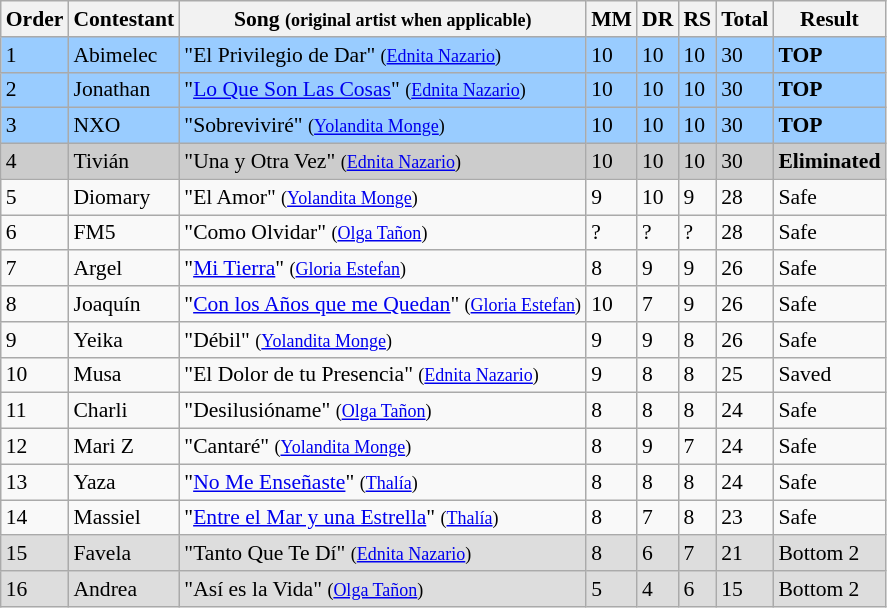<table class="wikitable" style="font-size:90%;">
<tr>
<th>Order</th>
<th>Contestant</th>
<th>Song <small>(original artist when applicable)</small></th>
<th>MM</th>
<th>DR</th>
<th>RS</th>
<th>Total</th>
<th>Result</th>
</tr>
<tr style="background:#9cf;">
<td>1</td>
<td>Abimelec</td>
<td>"El Privilegio de Dar" <small>(<a href='#'>Ednita Nazario</a>)</small></td>
<td>10</td>
<td>10</td>
<td>10</td>
<td>30</td>
<td><strong>TOP</strong></td>
</tr>
<tr style="background:#9cf;">
<td>2</td>
<td>Jonathan</td>
<td>"<a href='#'>Lo Que Son Las Cosas</a>" <small>(<a href='#'>Ednita Nazario</a>)</small></td>
<td>10</td>
<td>10</td>
<td>10</td>
<td>30</td>
<td><strong>TOP</strong></td>
</tr>
<tr style="background:#9cf;">
<td>3</td>
<td>NXO</td>
<td>"Sobreviviré" <small>(<a href='#'>Yolandita Monge</a>)</small></td>
<td>10</td>
<td>10</td>
<td>10</td>
<td>30</td>
<td><strong>TOP</strong></td>
</tr>
<tr style="background:#ccc;">
<td>4</td>
<td>Tivián</td>
<td>"Una y Otra Vez" <small>(<a href='#'>Ednita Nazario</a>)</small></td>
<td>10</td>
<td>10</td>
<td>10</td>
<td>30</td>
<td><strong>Eliminated</strong></td>
</tr>
<tr>
<td>5</td>
<td>Diomary</td>
<td>"El Amor" <small>(<a href='#'>Yolandita Monge</a>)</small></td>
<td>9</td>
<td>10</td>
<td>9</td>
<td>28</td>
<td>Safe</td>
</tr>
<tr>
<td>6</td>
<td>FM5</td>
<td>"Como Olvidar" <small>(<a href='#'>Olga Tañon</a>)</small></td>
<td>?</td>
<td>?</td>
<td>?</td>
<td>28</td>
<td>Safe</td>
</tr>
<tr>
<td>7</td>
<td>Argel</td>
<td>"<a href='#'>Mi Tierra</a>" <small>(<a href='#'>Gloria Estefan</a>)</small></td>
<td>8</td>
<td>9</td>
<td>9</td>
<td>26</td>
<td>Safe</td>
</tr>
<tr>
<td>8</td>
<td>Joaquín</td>
<td>"<a href='#'>Con los Años que me Quedan</a>" <small>(<a href='#'>Gloria Estefan</a>)</small></td>
<td>10</td>
<td>7</td>
<td>9</td>
<td>26</td>
<td>Safe</td>
</tr>
<tr>
<td>9</td>
<td>Yeika</td>
<td>"Débil" <small>(<a href='#'>Yolandita Monge</a>)</small></td>
<td>9</td>
<td>9</td>
<td>8</td>
<td>26</td>
<td>Safe</td>
</tr>
<tr>
<td>10</td>
<td>Musa</td>
<td>"El Dolor de tu Presencia" <small>(<a href='#'>Ednita Nazario</a>)</small></td>
<td>9</td>
<td>8</td>
<td>8</td>
<td>25</td>
<td>Saved</td>
</tr>
<tr>
<td>11</td>
<td>Charli</td>
<td>"Desilusióname" <small>(<a href='#'>Olga Tañon</a>)</small></td>
<td>8</td>
<td>8</td>
<td>8</td>
<td>24</td>
<td>Safe</td>
</tr>
<tr>
<td>12</td>
<td>Mari Z</td>
<td>"Cantaré" <small>(<a href='#'>Yolandita Monge</a>)</small></td>
<td>8</td>
<td>9</td>
<td>7</td>
<td>24</td>
<td>Safe</td>
</tr>
<tr>
<td>13</td>
<td>Yaza</td>
<td>"<a href='#'>No Me Enseñaste</a>" <small>(<a href='#'>Thalía</a>)</small></td>
<td>8</td>
<td>8</td>
<td>8</td>
<td>24</td>
<td>Safe</td>
</tr>
<tr>
<td>14</td>
<td>Massiel</td>
<td>"<a href='#'>Entre el Mar y una Estrella</a>" <small>(<a href='#'>Thalía</a>)</small></td>
<td>8</td>
<td>7</td>
<td>8</td>
<td>23</td>
<td>Safe</td>
</tr>
<tr style="background:#ddd;">
<td>15</td>
<td>Favela</td>
<td>"Tanto Que Te Dí" <small>(<a href='#'>Ednita Nazario</a>)</small></td>
<td>8</td>
<td>6</td>
<td>7</td>
<td>21</td>
<td>Bottom 2</td>
</tr>
<tr style="background:#ddd;">
<td>16</td>
<td>Andrea</td>
<td>"Así es la Vida" <small>(<a href='#'>Olga Tañon</a>)</small></td>
<td>5</td>
<td>4</td>
<td>6</td>
<td>15</td>
<td>Bottom 2</td>
</tr>
</table>
